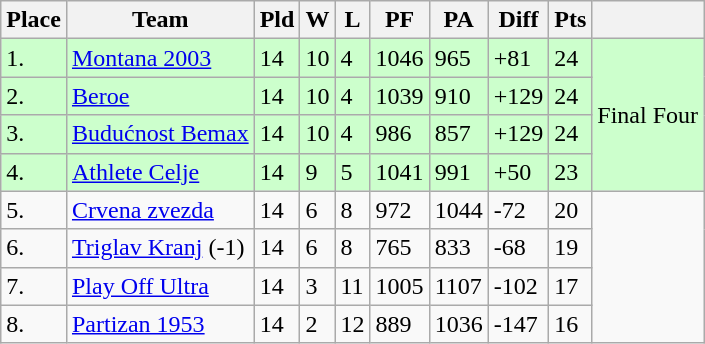<table class="wikitable">
<tr>
<th>Place</th>
<th>Team</th>
<th>Pld</th>
<th>W</th>
<th>L</th>
<th>PF</th>
<th>PA</th>
<th>Diff</th>
<th>Pts</th>
<th></th>
</tr>
<tr bgcolor=#ccffcc>
<td>1.</td>
<td> <a href='#'>Montana 2003</a></td>
<td>14</td>
<td>10</td>
<td>4</td>
<td>1046</td>
<td>965</td>
<td>+81</td>
<td>24</td>
<td rowspan="4">Final Four</td>
</tr>
<tr bgcolor=#ccffcc>
<td>2.</td>
<td> <a href='#'>Beroe</a></td>
<td>14</td>
<td>10</td>
<td>4</td>
<td>1039</td>
<td>910</td>
<td>+129</td>
<td>24</td>
</tr>
<tr bgcolor=#ccffcc>
<td>3.</td>
<td> <a href='#'>Budućnost Bemax</a></td>
<td>14</td>
<td>10</td>
<td>4</td>
<td>986</td>
<td>857</td>
<td>+129</td>
<td>24</td>
</tr>
<tr bgcolor=#ccffcc>
<td>4.</td>
<td> <a href='#'>Athlete Celje</a></td>
<td>14</td>
<td>9</td>
<td>5</td>
<td>1041</td>
<td>991</td>
<td>+50</td>
<td>23</td>
</tr>
<tr>
<td>5.</td>
<td> <a href='#'>Crvena zvezda</a></td>
<td>14</td>
<td>6</td>
<td>8</td>
<td>972</td>
<td>1044</td>
<td>-72</td>
<td>20</td>
<td rowspan="4"></td>
</tr>
<tr>
<td>6.</td>
<td> <a href='#'>Triglav Kranj</a> (-1)</td>
<td>14</td>
<td>6</td>
<td>8</td>
<td>765</td>
<td>833</td>
<td>-68</td>
<td>19</td>
</tr>
<tr>
<td>7.</td>
<td> <a href='#'>Play Off Ultra</a></td>
<td>14</td>
<td>3</td>
<td>11</td>
<td>1005</td>
<td>1107</td>
<td>-102</td>
<td>17</td>
</tr>
<tr>
<td>8.</td>
<td> <a href='#'>Partizan 1953</a></td>
<td>14</td>
<td>2</td>
<td>12</td>
<td>889</td>
<td>1036</td>
<td>-147</td>
<td>16</td>
</tr>
</table>
